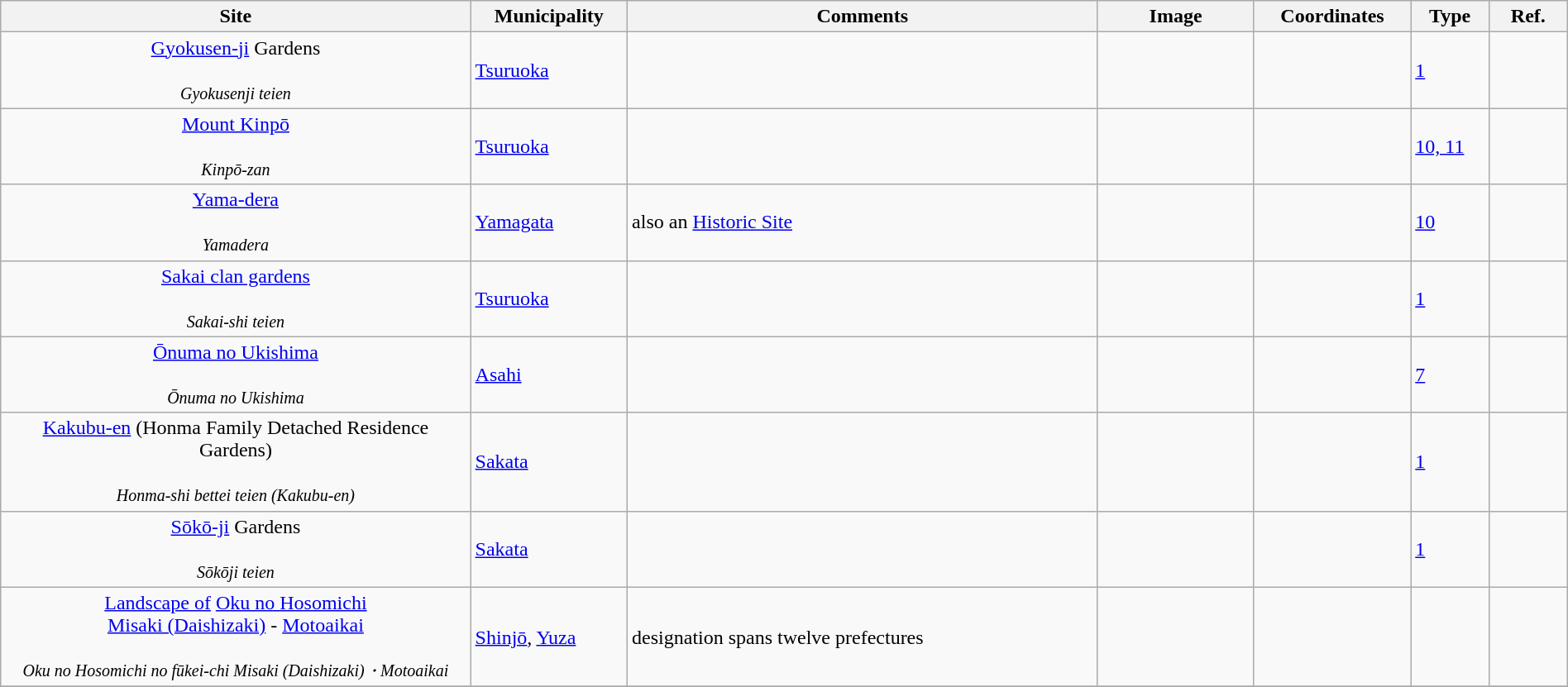<table class="wikitable sortable"  style="width:100%;">
<tr>
<th width="30%" align="left">Site</th>
<th width="10%" align="left">Municipality</th>
<th width="30%" align="left" class="unsortable">Comments</th>
<th width="10%" align="left"  class="unsortable">Image</th>
<th width="10%" align="left" class="unsortable">Coordinates</th>
<th width="5%" align="left">Type</th>
<th width="5%" align="left"  class="unsortable">Ref.</th>
</tr>
<tr>
<td align="center"><a href='#'>Gyokusen-ji</a> Gardens<br><br><small><em>Gyokusenji teien</em></small></td>
<td><a href='#'>Tsuruoka</a></td>
<td></td>
<td></td>
<td></td>
<td><a href='#'>1</a></td>
<td></td>
</tr>
<tr>
<td align="center"><a href='#'>Mount Kinpō</a><br><br><small><em>Kinpō-zan</em></small></td>
<td><a href='#'>Tsuruoka</a></td>
<td></td>
<td></td>
<td></td>
<td><a href='#'>10, 11</a></td>
<td></td>
</tr>
<tr>
<td align="center"><a href='#'>Yama-dera</a><br><br><small><em>Yamadera</em></small></td>
<td><a href='#'>Yamagata</a></td>
<td>also an <a href='#'>Historic Site</a></td>
<td></td>
<td></td>
<td><a href='#'>10</a></td>
<td></td>
</tr>
<tr>
<td align="center"><a href='#'>Sakai clan gardens</a><br><br><small><em>Sakai-shi teien</em></small></td>
<td><a href='#'>Tsuruoka</a></td>
<td></td>
<td></td>
<td></td>
<td><a href='#'>1</a></td>
<td></td>
</tr>
<tr>
<td align="center"><a href='#'>Ōnuma no Ukishima</a><br><br><small><em>Ōnuma no Ukishima</em></small></td>
<td><a href='#'>Asahi</a></td>
<td></td>
<td></td>
<td></td>
<td><a href='#'>7</a></td>
<td></td>
</tr>
<tr>
<td align="center"><a href='#'>Kakubu-en</a> (Honma Family Detached Residence Gardens)<br><br><small><em>Honma-shi bettei teien (Kakubu-en)</em></small></td>
<td><a href='#'>Sakata</a></td>
<td></td>
<td></td>
<td></td>
<td><a href='#'>1</a></td>
<td></td>
</tr>
<tr>
<td align="center"><a href='#'>Sōkō-ji</a> Gardens<br><br><small><em>Sōkōji teien</em></small></td>
<td><a href='#'>Sakata</a></td>
<td></td>
<td></td>
<td></td>
<td><a href='#'>1</a></td>
<td></td>
</tr>
<tr>
<td align="center"><a href='#'>Landscape of</a> <a href='#'>Oku no Hosomichi</a><br><a href='#'>Misaki (Daishizaki)</a> - <a href='#'>Motoaikai</a><br><br><small><em>Oku no Hosomichi no fūkei-chi Misaki (Daishizaki)・Motoaikai</em></small></td>
<td><a href='#'>Shinjō</a>, <a href='#'>Yuza</a></td>
<td>designation spans twelve prefectures</td>
<td></td>
<td></td>
<td></td>
<td></td>
</tr>
<tr>
</tr>
</table>
